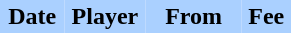<table border="0" cellspacing="0" cellpadding="2">
<tr bgcolor=AAD0FF>
<th width=20%>Date</th>
<th width=25%>Player</th>
<th width=30%>From</th>
<th width=15%>Fee</th>
</tr>
<tr>
<td></td>
<td></td>
<td></td>
</tr>
</table>
